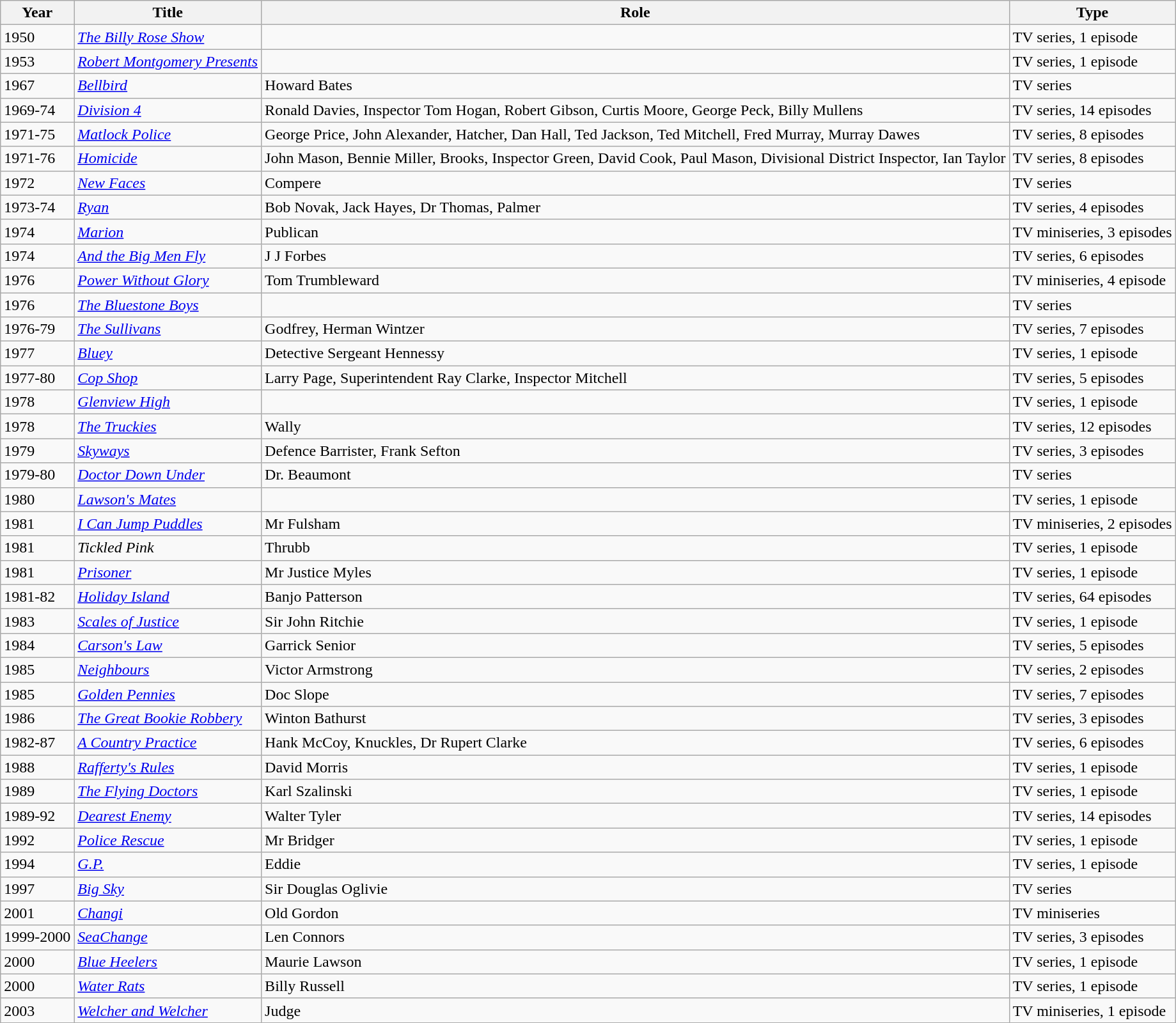<table class="wikitable">
<tr>
<th>Year</th>
<th>Title</th>
<th>Role</th>
<th>Type</th>
</tr>
<tr>
<td>1950</td>
<td><em><a href='#'>The Billy Rose Show</a></em></td>
<td></td>
<td>TV series, 1 episode</td>
</tr>
<tr>
<td>1953</td>
<td><em><a href='#'>Robert Montgomery Presents</a></em></td>
<td></td>
<td>TV series, 1 episode</td>
</tr>
<tr>
<td>1967</td>
<td><em><a href='#'>Bellbird</a></em></td>
<td>Howard Bates</td>
<td>TV series</td>
</tr>
<tr>
<td>1969-74</td>
<td><em><a href='#'>Division 4</a></em></td>
<td>Ronald Davies, Inspector Tom Hogan, Robert Gibson, Curtis Moore, George Peck, Billy Mullens</td>
<td>TV series, 14 episodes</td>
</tr>
<tr>
<td>1971-75</td>
<td><em><a href='#'>Matlock Police</a></em></td>
<td>George Price, John Alexander, Hatcher, Dan Hall, Ted Jackson, Ted Mitchell, Fred Murray, Murray Dawes</td>
<td>TV series, 8 episodes</td>
</tr>
<tr>
<td>1971-76</td>
<td><em><a href='#'>Homicide</a></em></td>
<td>John Mason, Bennie Miller, Brooks, Inspector Green, David Cook, Paul Mason,  Divisional District Inspector, Ian Taylor</td>
<td>TV series, 8 episodes</td>
</tr>
<tr>
<td>1972</td>
<td><em><a href='#'>New Faces</a></em></td>
<td>Compere</td>
<td>TV series</td>
</tr>
<tr>
<td>1973-74</td>
<td><em><a href='#'>Ryan</a></em></td>
<td>Bob Novak, Jack Hayes, Dr Thomas, Palmer</td>
<td>TV series, 4 episodes</td>
</tr>
<tr>
<td>1974</td>
<td><em><a href='#'>Marion</a></em></td>
<td>Publican</td>
<td>TV miniseries, 3 episodes</td>
</tr>
<tr>
<td>1974</td>
<td><em><a href='#'>And the Big Men Fly</a></em></td>
<td>J J Forbes</td>
<td>TV series, 6 episodes</td>
</tr>
<tr>
<td>1976</td>
<td><em><a href='#'>Power Without Glory</a></em></td>
<td>Tom Trumbleward</td>
<td>TV miniseries, 4 episode</td>
</tr>
<tr>
<td>1976</td>
<td><em><a href='#'>The Bluestone Boys</a></em></td>
<td></td>
<td>TV series</td>
</tr>
<tr>
<td>1976-79</td>
<td><em><a href='#'>The Sullivans</a></em></td>
<td>Godfrey, Herman Wintzer</td>
<td>TV series, 7 episodes</td>
</tr>
<tr>
<td>1977</td>
<td><em><a href='#'>Bluey</a></em></td>
<td>Detective Sergeant Hennessy</td>
<td>TV series, 1 episode</td>
</tr>
<tr>
<td>1977-80</td>
<td><em><a href='#'>Cop Shop</a></em></td>
<td>Larry Page, Superintendent Ray Clarke, Inspector Mitchell</td>
<td>TV series, 5 episodes</td>
</tr>
<tr>
<td>1978</td>
<td><em><a href='#'>Glenview High</a></em></td>
<td></td>
<td>TV series, 1 episode</td>
</tr>
<tr>
<td>1978</td>
<td><em><a href='#'>The Truckies</a></em></td>
<td>Wally</td>
<td>TV series, 12 episodes</td>
</tr>
<tr>
<td>1979</td>
<td><em><a href='#'>Skyways</a></em></td>
<td>Defence Barrister, Frank Sefton</td>
<td>TV series, 3 episodes</td>
</tr>
<tr>
<td>1979-80</td>
<td><em><a href='#'>Doctor Down Under</a></em></td>
<td>Dr. Beaumont</td>
<td>TV series</td>
</tr>
<tr>
<td>1980</td>
<td><em><a href='#'>Lawson's Mates</a></em></td>
<td></td>
<td>TV series, 1 episode</td>
</tr>
<tr>
<td>1981</td>
<td><em><a href='#'>I Can Jump Puddles</a></em></td>
<td>Mr Fulsham</td>
<td>TV miniseries, 2 episodes</td>
</tr>
<tr>
<td>1981</td>
<td><em>Tickled Pink</em></td>
<td>Thrubb</td>
<td>TV series, 1 episode</td>
</tr>
<tr>
<td>1981</td>
<td><em><a href='#'>Prisoner</a></em></td>
<td>Mr Justice Myles</td>
<td>TV series, 1 episode</td>
</tr>
<tr>
<td>1981-82</td>
<td><em><a href='#'>Holiday Island</a></em></td>
<td>Banjo Patterson</td>
<td>TV series, 64 episodes</td>
</tr>
<tr>
<td>1983</td>
<td><em><a href='#'>Scales of Justice</a></em></td>
<td>Sir John Ritchie</td>
<td>TV series, 1 episode</td>
</tr>
<tr>
<td>1984</td>
<td><em><a href='#'>Carson's Law</a></em></td>
<td>Garrick Senior</td>
<td>TV series, 5 episodes</td>
</tr>
<tr>
<td>1985</td>
<td><em><a href='#'>Neighbours</a></em></td>
<td>Victor Armstrong</td>
<td>TV series, 2 episodes</td>
</tr>
<tr>
<td>1985</td>
<td><em><a href='#'>Golden Pennies</a></em></td>
<td>Doc Slope</td>
<td>TV series, 7 episodes</td>
</tr>
<tr>
<td>1986</td>
<td><em><a href='#'>The Great Bookie Robbery</a></em></td>
<td>Winton Bathurst</td>
<td>TV series, 3 episodes</td>
</tr>
<tr>
<td>1982-87</td>
<td><em><a href='#'>A Country Practice</a></em></td>
<td>Hank McCoy, Knuckles, Dr Rupert Clarke</td>
<td>TV series, 6 episodes</td>
</tr>
<tr>
<td>1988</td>
<td><em><a href='#'>Rafferty's Rules</a></em></td>
<td>David Morris</td>
<td>TV series, 1 episode</td>
</tr>
<tr>
<td>1989</td>
<td><em><a href='#'>The Flying Doctors</a></em></td>
<td>Karl Szalinski</td>
<td>TV series, 1 episode</td>
</tr>
<tr>
<td>1989-92</td>
<td><em><a href='#'>Dearest Enemy</a></em></td>
<td>Walter Tyler</td>
<td>TV series, 14 episodes</td>
</tr>
<tr>
<td>1992</td>
<td><em><a href='#'>Police Rescue</a></em></td>
<td>Mr Bridger</td>
<td>TV series, 1 episode</td>
</tr>
<tr>
<td>1994</td>
<td><em><a href='#'>G.P.</a></em></td>
<td>Eddie</td>
<td>TV series, 1 episode</td>
</tr>
<tr>
<td>1997</td>
<td><em><a href='#'>Big Sky</a></em></td>
<td>Sir Douglas Oglivie</td>
<td>TV series</td>
</tr>
<tr>
<td>2001</td>
<td><em><a href='#'>Changi</a></em></td>
<td>Old Gordon</td>
<td>TV miniseries</td>
</tr>
<tr>
<td>1999-2000</td>
<td><em><a href='#'>SeaChange</a></em></td>
<td>Len Connors</td>
<td>TV series, 3 episodes</td>
</tr>
<tr>
<td>2000</td>
<td><em><a href='#'>Blue Heelers</a></em></td>
<td>Maurie Lawson</td>
<td>TV series, 1 episode</td>
</tr>
<tr>
<td>2000</td>
<td><em><a href='#'>Water Rats</a></em></td>
<td>Billy Russell</td>
<td>TV series, 1 episode</td>
</tr>
<tr>
<td>2003</td>
<td><em><a href='#'>Welcher and Welcher</a></em></td>
<td>Judge</td>
<td>TV miniseries, 1 episode</td>
</tr>
</table>
